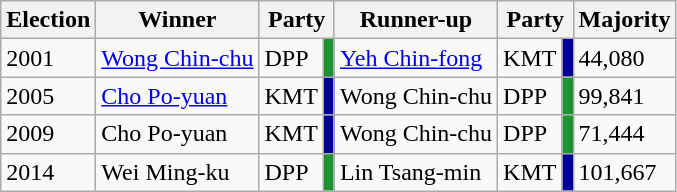<table class="wikitable">
<tr>
<th>Election</th>
<th>Winner</th>
<th colspan="2">Party</th>
<th>Runner-up</th>
<th colspan="2">Party</th>
<th>Majority</th>
</tr>
<tr>
<td>2001</td>
<td><a href='#'>Wong Chin-chu</a></td>
<td>DPP</td>
<td style="background:#1B9431"></td>
<td><a href='#'>Yeh Chin-fong</a></td>
<td>KMT</td>
<td style="background:#000099"></td>
<td>44,080</td>
</tr>
<tr>
<td>2005</td>
<td><a href='#'>Cho Po-yuan</a></td>
<td>KMT</td>
<td style="background:#000099"></td>
<td>Wong Chin-chu</td>
<td>DPP</td>
<td style="background:#1B9431"></td>
<td>99,841</td>
</tr>
<tr>
<td>2009</td>
<td>Cho Po-yuan</td>
<td>KMT</td>
<td style="background:#000099"></td>
<td>Wong Chin-chu</td>
<td>DPP</td>
<td style="background:#1B9431"></td>
<td>71,444</td>
</tr>
<tr>
<td>2014</td>
<td>Wei Ming-ku</td>
<td>DPP</td>
<td style="background:#1B9431"></td>
<td>Lin Tsang-min</td>
<td>KMT</td>
<td style="background:#000099"></td>
<td>101,667</td>
</tr>
</table>
